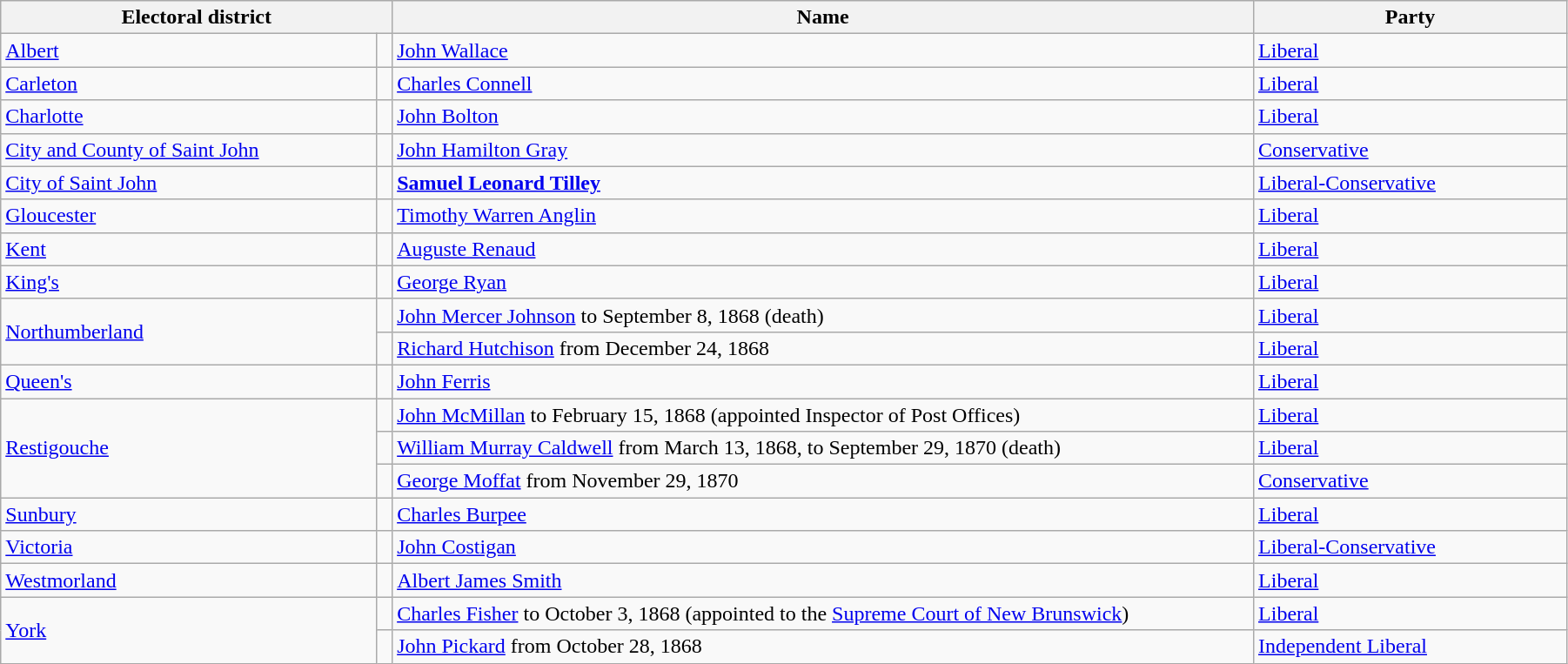<table class="wikitable" width=95%>
<tr>
<th colspan=2 width=25%>Electoral district</th>
<th>Name</th>
<th width=20%>Party</th>
</tr>
<tr>
<td width=24%><a href='#'>Albert</a></td>
<td></td>
<td><a href='#'>John Wallace</a></td>
<td><a href='#'>Liberal</a></td>
</tr>
<tr>
<td><a href='#'>Carleton</a></td>
<td></td>
<td><a href='#'>Charles Connell</a></td>
<td><a href='#'>Liberal</a></td>
</tr>
<tr>
<td><a href='#'>Charlotte</a></td>
<td></td>
<td><a href='#'>John Bolton</a></td>
<td><a href='#'>Liberal</a></td>
</tr>
<tr>
<td><a href='#'>City and County of Saint John</a></td>
<td></td>
<td><a href='#'>John Hamilton Gray</a></td>
<td><a href='#'>Conservative</a></td>
</tr>
<tr>
<td><a href='#'>City of Saint John</a></td>
<td></td>
<td><strong><a href='#'>Samuel Leonard Tilley</a></strong></td>
<td><a href='#'>Liberal-Conservative</a></td>
</tr>
<tr>
<td><a href='#'>Gloucester</a></td>
<td></td>
<td><a href='#'>Timothy Warren Anglin</a></td>
<td><a href='#'>Liberal</a></td>
</tr>
<tr>
<td><a href='#'>Kent</a></td>
<td></td>
<td><a href='#'>Auguste Renaud</a></td>
<td><a href='#'>Liberal</a></td>
</tr>
<tr>
<td><a href='#'>King's</a></td>
<td></td>
<td><a href='#'>George Ryan</a></td>
<td><a href='#'>Liberal</a></td>
</tr>
<tr>
<td rowspan=2><a href='#'>Northumberland</a></td>
<td></td>
<td><a href='#'>John Mercer Johnson</a> to September 8, 1868 (death)</td>
<td><a href='#'>Liberal</a></td>
</tr>
<tr>
<td></td>
<td><a href='#'>Richard Hutchison</a> from December 24, 1868</td>
<td><a href='#'>Liberal</a></td>
</tr>
<tr>
<td><a href='#'>Queen's</a></td>
<td></td>
<td><a href='#'>John Ferris</a></td>
<td><a href='#'>Liberal</a></td>
</tr>
<tr>
<td rowspan=3><a href='#'>Restigouche</a></td>
<td></td>
<td><a href='#'>John McMillan</a> to February 15, 1868 (appointed Inspector of Post Offices)</td>
<td><a href='#'>Liberal</a></td>
</tr>
<tr>
<td></td>
<td><a href='#'>William Murray Caldwell</a> from March 13, 1868, to September 29, 1870 (death)</td>
<td><a href='#'>Liberal</a></td>
</tr>
<tr>
<td></td>
<td><a href='#'>George Moffat</a> from November 29, 1870</td>
<td><a href='#'>Conservative</a></td>
</tr>
<tr>
<td><a href='#'>Sunbury</a></td>
<td></td>
<td><a href='#'>Charles Burpee</a></td>
<td><a href='#'>Liberal</a></td>
</tr>
<tr>
<td><a href='#'>Victoria</a></td>
<td></td>
<td><a href='#'>John Costigan</a></td>
<td><a href='#'>Liberal-Conservative</a></td>
</tr>
<tr>
<td><a href='#'>Westmorland</a></td>
<td></td>
<td><a href='#'>Albert James Smith</a></td>
<td><a href='#'>Liberal</a></td>
</tr>
<tr>
<td rowspan=2><a href='#'>York</a></td>
<td></td>
<td><a href='#'>Charles Fisher</a> to October 3, 1868 (appointed to the <a href='#'>Supreme Court of New Brunswick</a>)</td>
<td><a href='#'>Liberal</a></td>
</tr>
<tr>
<td></td>
<td><a href='#'>John Pickard</a> from October 28, 1868</td>
<td><a href='#'>Independent Liberal</a></td>
</tr>
</table>
